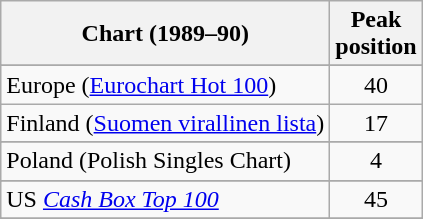<table class="wikitable">
<tr>
<th>Chart (1989–90)</th>
<th>Peak<br>position</th>
</tr>
<tr>
</tr>
<tr>
</tr>
<tr>
<td>Europe (<a href='#'>Eurochart Hot 100</a>)</td>
<td align="center">40</td>
</tr>
<tr>
<td>Finland (<a href='#'>Suomen virallinen lista</a>)</td>
<td align="center">17</td>
</tr>
<tr>
</tr>
<tr>
</tr>
<tr>
</tr>
<tr>
<td>Poland (Polish Singles Chart)</td>
<td align="center">4</td>
</tr>
<tr>
</tr>
<tr>
<td>US <a href='#'><em>Cash Box Top 100</em></a></td>
<td align="center">45</td>
</tr>
<tr>
</tr>
<tr>
</tr>
<tr>
</tr>
<tr>
</tr>
<tr>
</tr>
</table>
